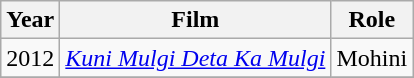<table class="wikitable sortable">
<tr>
<th>Year</th>
<th>Film</th>
<th>Role</th>
</tr>
<tr>
<td>2012</td>
<td><em><a href='#'>Kuni Mulgi Deta Ka Mulgi</a></em></td>
<td>Mohini</td>
</tr>
<tr>
</tr>
</table>
